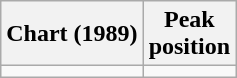<table class="wikitable plainrowheaders">
<tr>
<th align="left">Chart (1989)</th>
<th align="center">Peak<br>position</th>
</tr>
<tr>
<td></td>
</tr>
</table>
